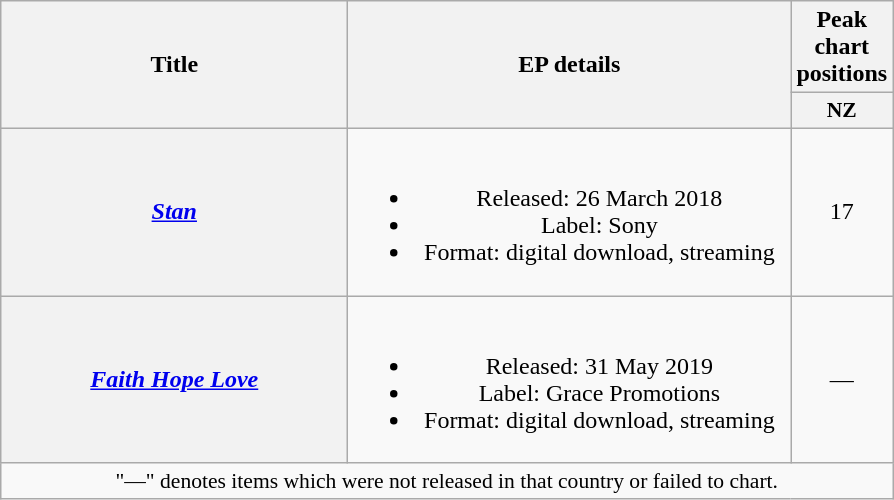<table class="wikitable plainrowheaders" style="text-align:center;">
<tr>
<th scope="col" rowspan="2" style="width:14em;">Title</th>
<th scope="col" rowspan="2" style="width:18em;">EP details</th>
<th scope="col" colspan="1">Peak chart positions</th>
</tr>
<tr>
<th scope="col" style="width:3em;font-size:90%;">NZ<br></th>
</tr>
<tr>
<th scope="row"><em><a href='#'>Stan</a></em></th>
<td><br><ul><li>Released: 26 March 2018</li><li>Label: Sony</li><li>Format: digital download, streaming</li></ul></td>
<td>17</td>
</tr>
<tr>
<th scope="row"><em><a href='#'>Faith Hope Love</a></em></th>
<td><br><ul><li>Released: 31 May 2019</li><li>Label: Grace Promotions</li><li>Format: digital download, streaming</li></ul></td>
<td>—</td>
</tr>
<tr>
<td colspan="14" style="font-size:90%">"—" denotes items which were not released in that country or failed to chart.</td>
</tr>
</table>
